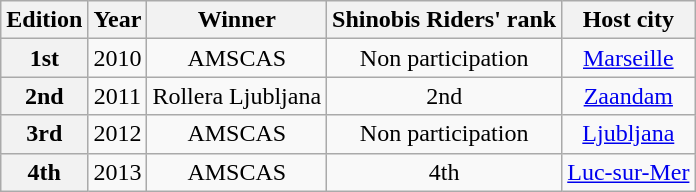<table class="wikitable">
<tr>
<th scope="col">Edition</th>
<th scope="col">Year</th>
<th scope="col">Winner</th>
<th scope="col">Shinobis Riders' rank</th>
<th scope="col">Host city</th>
</tr>
<tr align="center">
<th>1st</th>
<td>2010</td>
<td> AMSCAS</td>
<td>Non participation</td>
<td> <a href='#'>Marseille</a></td>
</tr>
<tr align="center">
<th>2nd</th>
<td>2011</td>
<td> Rollera Ljubljana</td>
<td>2nd</td>
<td> <a href='#'>Zaandam</a></td>
</tr>
<tr align="center">
<th>3rd</th>
<td>2012</td>
<td> AMSCAS</td>
<td>Non participation</td>
<td> <a href='#'>Ljubljana</a></td>
</tr>
<tr align="center">
<th>4th</th>
<td>2013</td>
<td> AMSCAS</td>
<td>4th</td>
<td> <a href='#'>Luc-sur-Mer</a></td>
</tr>
</table>
